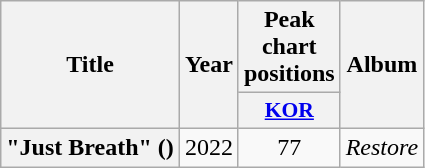<table class="wikitable plainrowheaders" style="text-align:center">
<tr>
<th scope="col" rowspan="2">Title</th>
<th scope="col" rowspan="2">Year</th>
<th scope="col">Peak chart positions</th>
<th scope="col" rowspan="2">Album</th>
</tr>
<tr>
<th scope="col" style="font-size:90%; width:2.5em"><a href='#'>KOR</a><br></th>
</tr>
<tr>
<th scope="row">"Just Breath" ()</th>
<td>2022</td>
<td>77</td>
<td><em>Restore</em></td>
</tr>
</table>
